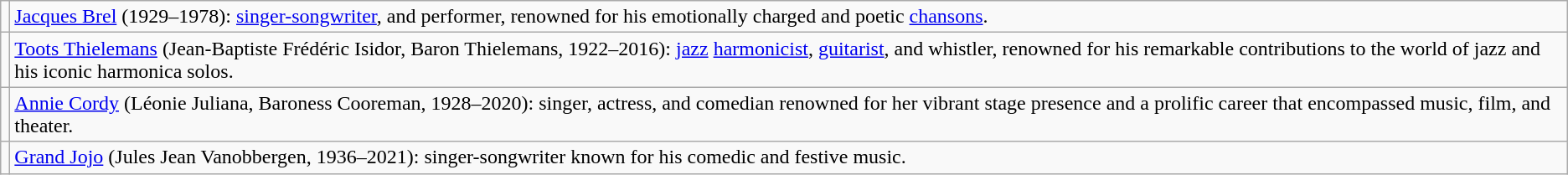<table class="wikitable">
<tr>
<td></td>
<td><a href='#'>Jacques Brel</a> (1929–1978): <a href='#'>singer-songwriter</a>, and performer, renowned for his emotionally charged and poetic <a href='#'>chansons</a>.</td>
</tr>
<tr>
<td></td>
<td><a href='#'>Toots Thielemans</a> (Jean-Baptiste Frédéric Isidor, Baron Thielemans, 1922–2016): <a href='#'>jazz</a> <a href='#'>harmonicist</a>, <a href='#'>guitarist</a>, and whistler, renowned for his remarkable contributions to the world of jazz and his iconic harmonica solos.</td>
</tr>
<tr>
<td></td>
<td><a href='#'>Annie Cordy</a> (Léonie Juliana, Baroness Cooreman, 1928–2020): singer, actress, and comedian renowned for her vibrant stage presence and a prolific career that encompassed music, film, and theater.</td>
</tr>
<tr>
<td></td>
<td><a href='#'>Grand Jojo</a> (Jules Jean Vanobbergen, 1936–2021): singer-songwriter known for his comedic and festive music.</td>
</tr>
</table>
